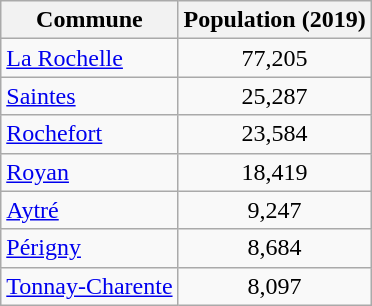<table class=wikitable>
<tr>
<th>Commune</th>
<th>Population (2019)</th>
</tr>
<tr>
<td><a href='#'>La Rochelle</a></td>
<td style="text-align: center;">77,205</td>
</tr>
<tr>
<td><a href='#'>Saintes</a></td>
<td style="text-align: center;">25,287</td>
</tr>
<tr>
<td><a href='#'>Rochefort</a></td>
<td style="text-align: center;">23,584</td>
</tr>
<tr>
<td><a href='#'>Royan</a></td>
<td style="text-align: center;">18,419</td>
</tr>
<tr>
<td><a href='#'>Aytré</a></td>
<td style="text-align: center;">9,247</td>
</tr>
<tr>
<td><a href='#'>Périgny</a></td>
<td style="text-align: center;">8,684</td>
</tr>
<tr>
<td><a href='#'>Tonnay-Charente</a></td>
<td style="text-align: center;">8,097</td>
</tr>
</table>
